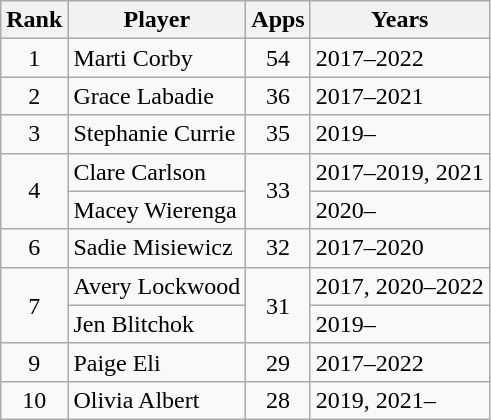<table class="wikitable" style="text-align:center">
<tr>
<th>Rank</th>
<th>Player</th>
<th>Apps</th>
<th>Years</th>
</tr>
<tr>
<td>1</td>
<td style="text-align: left;"> Marti Corby</td>
<td>54</td>
<td style="text-align: left;">2017–2022</td>
</tr>
<tr>
<td>2</td>
<td style="text-align: left;"> Grace Labadie</td>
<td>36</td>
<td style="text-align: left;">2017–2021</td>
</tr>
<tr>
<td>3</td>
<td style="text-align: left;"> Stephanie Currie</td>
<td>35</td>
<td style="text-align: left;">2019–</td>
</tr>
<tr>
<td rowspan="2">4</td>
<td style="text-align: left;"> Clare Carlson</td>
<td rowspan="2">33</td>
<td style="text-align: left;">2017–2019, 2021</td>
</tr>
<tr>
<td style="text-align: left;"> Macey Wierenga</td>
<td style="text-align: left;">2020–</td>
</tr>
<tr>
<td>6</td>
<td style="text-align: left;"> Sadie Misiewicz</td>
<td>32</td>
<td style="text-align: left;">2017–2020</td>
</tr>
<tr>
<td rowspan="2">7</td>
<td style="text-align: left;"> Avery Lockwood</td>
<td rowspan="2">31</td>
<td style="text-align: left;">2017, 2020–2022</td>
</tr>
<tr>
<td style="text-align: left;"> Jen Blitchok</td>
<td style="text-align: left;">2019–</td>
</tr>
<tr>
<td>9</td>
<td style="text-align: left;"> Paige Eli</td>
<td>29</td>
<td style="text-align: left;">2017–2022</td>
</tr>
<tr>
<td>10</td>
<td style="text-align: left;"> Olivia Albert</td>
<td>28</td>
<td style="text-align: left;">2019, 2021–</td>
</tr>
</table>
